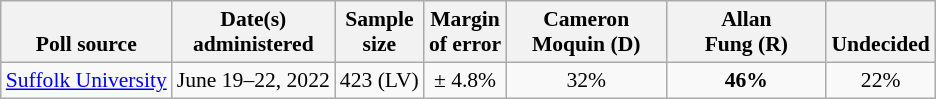<table class="wikitable" style="font-size:90%;text-align:center;">
<tr valign=bottom>
<th>Poll source</th>
<th>Date(s)<br>administered</th>
<th>Sample<br>size</th>
<th>Margin<br>of error</th>
<th style="width:100px;">Cameron<br>Moquin (D)</th>
<th style="width:100px;">Allan<br>Fung (R)</th>
<th>Undecided</th>
</tr>
<tr>
<td style="text-align:left;"><a href='#'>Suffolk University</a></td>
<td>June 19–22, 2022</td>
<td>423 (LV)</td>
<td>± 4.8%</td>
<td>32%</td>
<td><strong>46%</strong></td>
<td>22%</td>
</tr>
</table>
